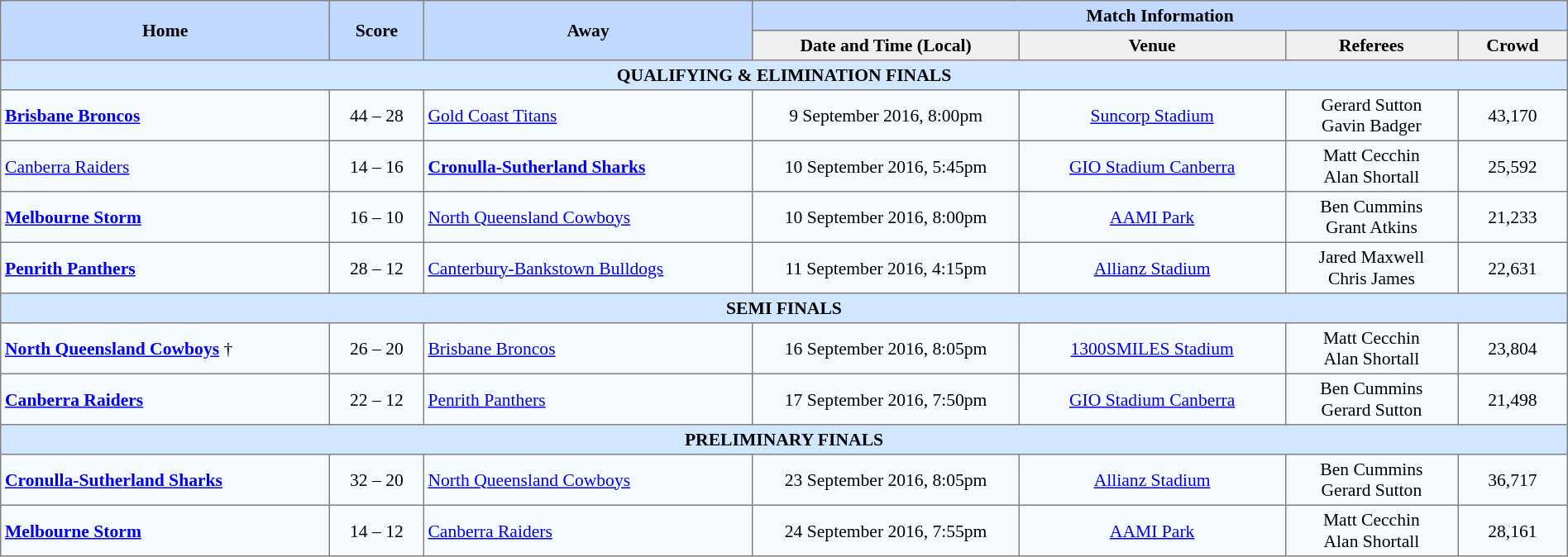<table border="1" cellpadding="3" cellspacing="0" style="border-collapse:collapse; font-size:90%; text-align:center; width:100%;">
<tr style="background:#c1d8ff;">
<th rowspan="2" style="width:21%;">Home</th>
<th rowspan="2" style="width:6%;">Score</th>
<th rowspan="2" style="width:21%;">Away</th>
<th colspan=6>Match Information</th>
</tr>
<tr style="background:#efefef;">
<th width=17%>Date and Time (Local)</th>
<th width=17%>Venue</th>
<th width=11%>Referees</th>
<th width=7%>Crowd</th>
</tr>
<tr style="background:#d0e7ff;">
<td colspan=7><strong>QUALIFYING & ELIMINATION FINALS</strong></td>
</tr>
<tr style="background:#f5faff;">
<td align=left> <strong><a href='#'>Brisbane Broncos</a></strong></td>
<td>44 – 28</td>
<td align=left> <a href='#'>Gold Coast Titans</a></td>
<td>9 September 2016, 8:00pm</td>
<td><a href='#'>Suncorp Stadium</a></td>
<td>Gerard Sutton<br>Gavin Badger</td>
<td>43,170</td>
</tr>
<tr style="background:#f5faff;">
<td align=left> <a href='#'>Canberra Raiders</a></td>
<td>14 – 16</td>
<td align=left> <strong><a href='#'>Cronulla-Sutherland Sharks</a></strong></td>
<td>10 September 2016, 5:45pm</td>
<td><a href='#'>GIO Stadium Canberra</a></td>
<td>Matt Cecchin<br>Alan Shortall</td>
<td>25,592</td>
</tr>
<tr style="background:#f5faff;">
<td align=left> <strong><a href='#'>Melbourne Storm</a></strong></td>
<td>16 – 10</td>
<td align=left> <a href='#'>North Queensland Cowboys</a></td>
<td>10 September 2016, 8:00pm</td>
<td><a href='#'>AAMI Park</a></td>
<td>Ben Cummins<br>Grant Atkins</td>
<td>21,233</td>
</tr>
<tr style="background:#f5faff;">
<td align=left> <strong><a href='#'>Penrith Panthers</a></strong></td>
<td>28 – 12</td>
<td align=left> <a href='#'>Canterbury-Bankstown Bulldogs</a></td>
<td>11 September 2016, 4:15pm</td>
<td><a href='#'>Allianz Stadium</a></td>
<td>Jared Maxwell<br>Chris James</td>
<td>22,631</td>
</tr>
<tr style="background:#d0e7ff;">
<td colspan=7><strong>SEMI FINALS</strong></td>
</tr>
<tr style="background:#f5faff;">
<td align=left> <strong><a href='#'>North Queensland Cowboys</a></strong> †</td>
<td>26 – 20</td>
<td align=left> <a href='#'>Brisbane Broncos</a></td>
<td>16 September 2016, 8:05pm</td>
<td><a href='#'>1300SMILES Stadium</a></td>
<td>Matt Cecchin<br>Alan Shortall</td>
<td>23,804</td>
</tr>
<tr style="background:#f5faff;">
<td align=left> <strong><a href='#'>Canberra Raiders</a></strong></td>
<td>22 – 12</td>
<td align=left> <a href='#'>Penrith Panthers</a></td>
<td>17 September 2016, 7:50pm</td>
<td><a href='#'>GIO Stadium Canberra</a></td>
<td>Ben Cummins<br>Gerard Sutton</td>
<td>21,498</td>
</tr>
<tr style="background:#d0e7ff;">
<td colspan=7><strong>PRELIMINARY FINALS</strong></td>
</tr>
<tr style="background:#f5faff;">
<td align=left> <strong><a href='#'>Cronulla-Sutherland Sharks</a></strong></td>
<td>32 – 20</td>
<td align=left> <a href='#'>North Queensland Cowboys</a></td>
<td>23 September 2016, 8:05pm</td>
<td><a href='#'>Allianz Stadium</a></td>
<td>Ben Cummins<br>Gerard Sutton</td>
<td>36,717</td>
</tr>
<tr style="background:#f5faff;">
<td align=left> <strong><a href='#'>Melbourne Storm</a></strong></td>
<td>14 – 12</td>
<td align=left> <a href='#'>Canberra Raiders</a></td>
<td>24 September 2016, 7:55pm</td>
<td><a href='#'>AAMI Park</a></td>
<td>Matt Cecchin<br>Alan Shortall</td>
<td>28,161</td>
</tr>
</table>
